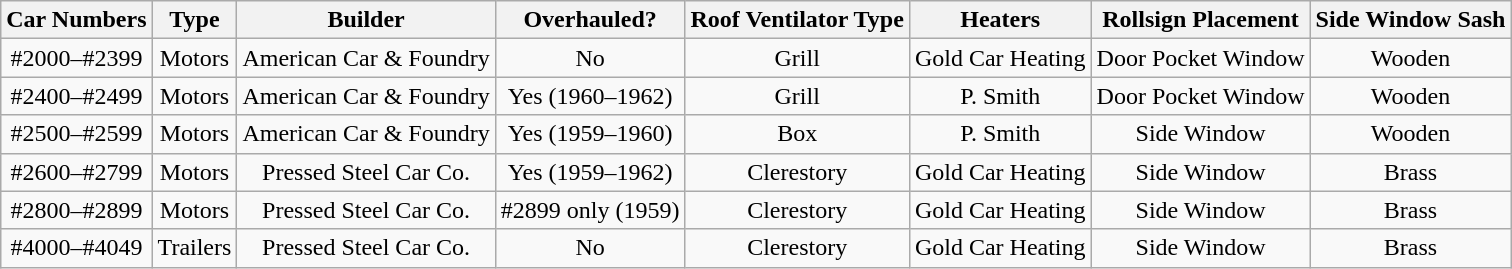<table Class="wikitable">
<tr>
<th ALIGN="center">Car Numbers</th>
<th ALIGN="center">Type</th>
<th ALIGN="center">Builder</th>
<th ALIGN="center">Overhauled?</th>
<th ALIGN="center">Roof Ventilator Type</th>
<th ALIGN="center">Heaters</th>
<th ALIGN="center">Rollsign Placement</th>
<th ALIGN="center">Side Window Sash</th>
</tr>
<tr ALIGN="center">
<td ALIGN="center">#2000–#2399</td>
<td ALIGN="center">Motors</td>
<td ALIGN="center">American Car & Foundry</td>
<td ALIGN="center">No</td>
<td ALIGN="center">Grill</td>
<td ALIGN="center">Gold Car Heating</td>
<td ALIGN="center">Door Pocket Window</td>
<td ALIGN="center">Wooden</td>
</tr>
<tr ALIGN="center">
<td ALIGN="center">#2400–#2499</td>
<td ALIGN="center">Motors</td>
<td ALIGN="center">American Car & Foundry</td>
<td ALIGN="center">Yes (1960–1962)</td>
<td ALIGN="center">Grill</td>
<td ALIGN="center">P. Smith</td>
<td ALIGN="center">Door Pocket Window</td>
<td ALIGN="center">Wooden</td>
</tr>
<tr ALIGN="center">
<td ALIGN="center">#2500–#2599</td>
<td ALIGN="center">Motors</td>
<td ALIGN="center">American Car & Foundry</td>
<td ALIGN="center">Yes (1959–1960)</td>
<td ALIGN="center">Box</td>
<td ALIGN="center">P. Smith</td>
<td ALIGN="center">Side Window</td>
<td ALIGN="center">Wooden</td>
</tr>
<tr ALIGN="center">
<td ALIGN="center">#2600–#2799</td>
<td ALIGN="center">Motors</td>
<td ALIGN="center">Pressed Steel Car Co.</td>
<td ALIGN="center">Yes (1959–1962)</td>
<td ALIGN="center">Clerestory</td>
<td ALIGN="center">Gold Car Heating</td>
<td ALIGN="center">Side Window</td>
<td ALIGN="center">Brass</td>
</tr>
<tr ALIGN="center">
<td ALIGN="center">#2800–#2899</td>
<td ALIGN="center">Motors</td>
<td ALIGN="center">Pressed Steel Car Co.</td>
<td ALIGN="center">#2899 only (1959)</td>
<td ALIGN="center">Clerestory</td>
<td ALIGN="center">Gold Car Heating</td>
<td ALIGN="center">Side Window</td>
<td ALIGN="center">Brass</td>
</tr>
<tr ALIGN="center">
<td ALIGN="center">#4000–#4049</td>
<td ALIGN="center">Trailers</td>
<td ALIGN="center">Pressed Steel Car Co.</td>
<td ALIGN="center">No</td>
<td ALIGN="center">Clerestory</td>
<td ALIGN="center">Gold Car Heating</td>
<td ALIGN="center">Side Window</td>
<td ALIGN="center">Brass</td>
</tr>
</table>
